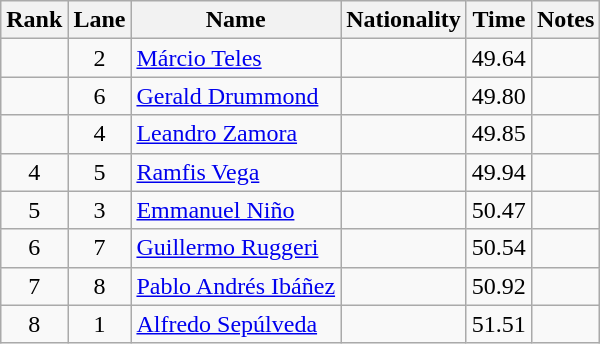<table class="wikitable sortable" style="text-align:center">
<tr>
<th>Rank</th>
<th>Lane</th>
<th>Name</th>
<th>Nationality</th>
<th>Time</th>
<th>Notes</th>
</tr>
<tr>
<td></td>
<td>2</td>
<td align=left><a href='#'>Márcio Teles</a></td>
<td align=left></td>
<td>49.64</td>
<td></td>
</tr>
<tr>
<td></td>
<td>6</td>
<td align=left><a href='#'>Gerald Drummond</a></td>
<td align=left></td>
<td>49.80</td>
<td></td>
</tr>
<tr>
<td></td>
<td>4</td>
<td align=left><a href='#'>Leandro Zamora</a></td>
<td align=left></td>
<td>49.85</td>
<td></td>
</tr>
<tr>
<td>4</td>
<td>5</td>
<td align=left><a href='#'>Ramfis Vega</a></td>
<td align=left></td>
<td>49.94</td>
<td></td>
</tr>
<tr>
<td>5</td>
<td>3</td>
<td align=left><a href='#'>Emmanuel Niño</a></td>
<td align=left></td>
<td>50.47</td>
<td></td>
</tr>
<tr>
<td>6</td>
<td>7</td>
<td align=left><a href='#'>Guillermo Ruggeri</a></td>
<td align=left></td>
<td>50.54</td>
<td></td>
</tr>
<tr>
<td>7</td>
<td>8</td>
<td align=left><a href='#'>Pablo Andrés Ibáñez</a></td>
<td align=left></td>
<td>50.92</td>
<td></td>
</tr>
<tr>
<td>8</td>
<td>1</td>
<td align=left><a href='#'>Alfredo Sepúlveda</a></td>
<td align=left></td>
<td>51.51</td>
<td></td>
</tr>
</table>
